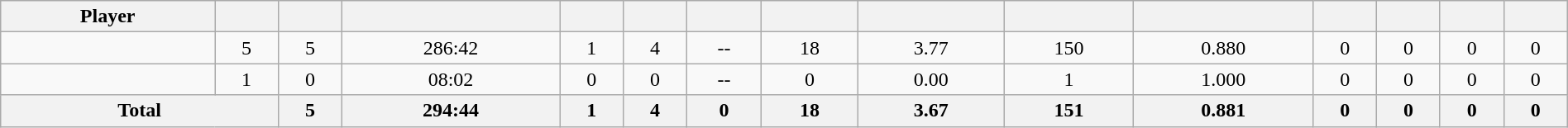<table class="wikitable sortable" style="width:100%; text-align:center;">
<tr>
<th>Player</th>
<th></th>
<th></th>
<th></th>
<th></th>
<th></th>
<th></th>
<th></th>
<th></th>
<th></th>
<th></th>
<th></th>
<th></th>
<th></th>
<th></th>
</tr>
<tr>
<td></td>
<td>5</td>
<td>5</td>
<td>286:42</td>
<td>1</td>
<td>4</td>
<td>--</td>
<td>18</td>
<td>3.77</td>
<td>150</td>
<td>0.880</td>
<td>0</td>
<td>0</td>
<td>0</td>
<td>0</td>
</tr>
<tr>
<td></td>
<td>1</td>
<td>0</td>
<td>08:02</td>
<td>0</td>
<td>0</td>
<td>--</td>
<td>0</td>
<td>0.00</td>
<td>1</td>
<td>1.000</td>
<td>0</td>
<td>0</td>
<td>0</td>
<td>0</td>
</tr>
<tr class="sortbottom">
<th colspan=2>Total</th>
<th>5</th>
<th>294:44</th>
<th>1</th>
<th>4</th>
<th>0</th>
<th>18</th>
<th>3.67</th>
<th>151</th>
<th>0.881</th>
<th>0</th>
<th>0</th>
<th>0</th>
<th>0</th>
</tr>
</table>
